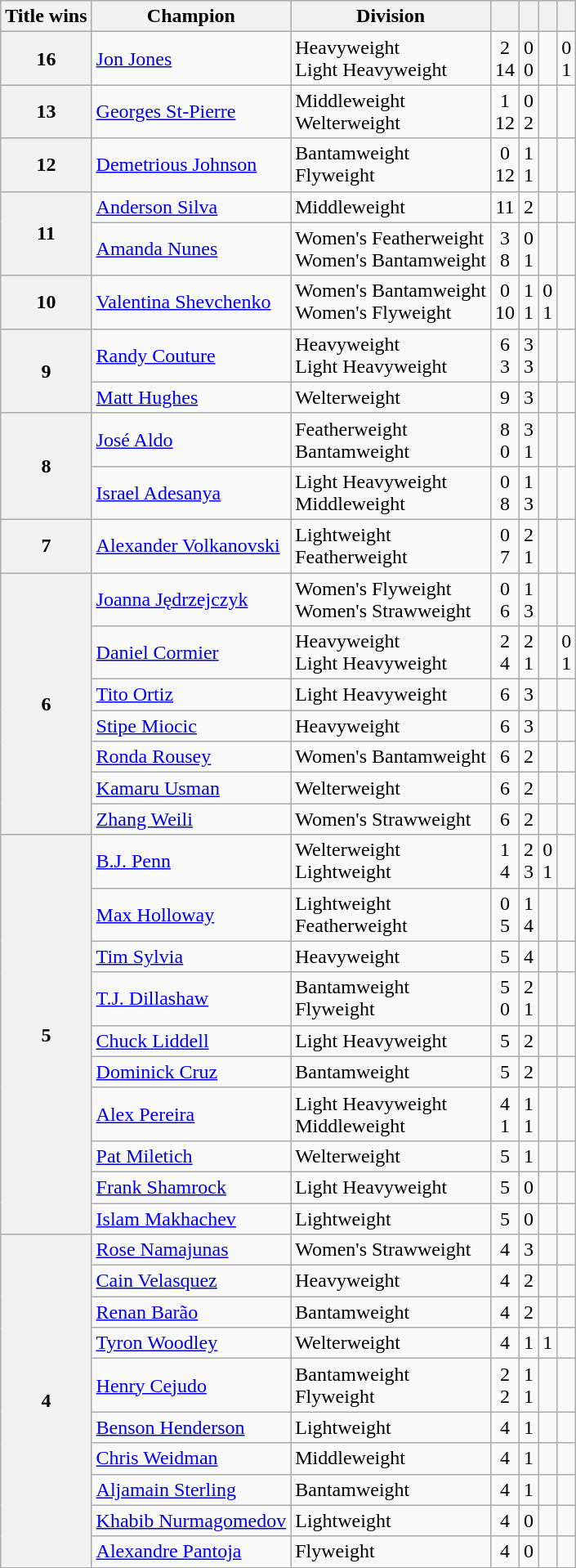<table class="wikitable">
<tr>
<th>Title wins</th>
<th>Champion</th>
<th>Division</th>
<th></th>
<th></th>
<th></th>
<th></th>
</tr>
<tr>
<th>16</th>
<td> <a href='#'>Jon Jones</a></td>
<td>Heavyweight<br>Light Heavyweight</td>
<td align=center>2<br>14</td>
<td align=center>0<br>0</td>
<td></td>
<td align=center>0<br>1</td>
</tr>
<tr>
<th>13</th>
<td> <a href='#'>Georges St-Pierre</a></td>
<td>Middleweight<br>Welterweight</td>
<td align=center>1<br>12</td>
<td align=center>0<br>2</td>
<td></td>
<td></td>
</tr>
<tr>
<th>12</th>
<td> <a href='#'>Demetrious Johnson</a></td>
<td>Bantamweight<br>Flyweight</td>
<td align=center>0<br>12</td>
<td align=center>1<br>1</td>
<td></td>
<td></td>
</tr>
<tr>
<th rowspan=2>11</th>
<td> <a href='#'>Anderson Silva</a></td>
<td>Middleweight</td>
<td align=center>11</td>
<td align=center>2</td>
<td></td>
<td></td>
</tr>
<tr>
<td> <a href='#'>Amanda Nunes</a></td>
<td>Women's Featherweight<br>Women's Bantamweight</td>
<td align=center>3<br>8</td>
<td align=center>0<br>1</td>
<td></td>
<td></td>
</tr>
<tr>
<th>10</th>
<td> <a href='#'>Valentina Shevchenko</a></td>
<td>Women's Bantamweight<br>Women's Flyweight</td>
<td align=center>0<br>10</td>
<td align=center>1<br>1</td>
<td>0<br>1</td>
<td></td>
</tr>
<tr>
<th rowspan=2>9</th>
<td> <a href='#'>Randy Couture</a></td>
<td>Heavyweight<br>Light Heavyweight</td>
<td align=center>6<br>3</td>
<td align=center>3<br>3</td>
<td></td>
<td></td>
</tr>
<tr>
<td> <a href='#'>Matt Hughes</a></td>
<td>Welterweight</td>
<td align=center>9</td>
<td align=center>3</td>
<td></td>
<td></td>
</tr>
<tr>
<th rowspan=2>8</th>
<td> <a href='#'>José Aldo</a></td>
<td>Featherweight<br>Bantamweight</td>
<td align=center>8<br>0</td>
<td align=center>3<br>1</td>
<td></td>
<td></td>
</tr>
<tr>
<td> <a href='#'>Israel Adesanya</a></td>
<td>Light Heavyweight<br>Middleweight</td>
<td align=center>0<br>8</td>
<td align=center>1<br>3</td>
<td></td>
<td></td>
</tr>
<tr>
<th>7</th>
<td> <a href='#'>Alexander Volkanovski</a></td>
<td>Lightweight<br>Featherweight</td>
<td align=center>0<br>7</td>
<td align=center>2<br>1</td>
<td></td>
<td></td>
</tr>
<tr>
<th rowspan=7>6</th>
<td> <a href='#'>Joanna Jędrzejczyk</a></td>
<td>Women's Flyweight<br>Women's Strawweight</td>
<td align=center>0<br>6</td>
<td align=center>1<br>3</td>
<td></td>
<td></td>
</tr>
<tr>
<td> <a href='#'>Daniel Cormier</a></td>
<td>Heavyweight<br>Light Heavyweight</td>
<td align=center>2<br>4</td>
<td align=center>2<br>1</td>
<td></td>
<td align=center>0<br>1</td>
</tr>
<tr>
<td> <a href='#'>Tito Ortiz</a></td>
<td>Light Heavyweight</td>
<td align=center>6</td>
<td align=center>3</td>
<td></td>
<td></td>
</tr>
<tr>
<td> <a href='#'>Stipe Miocic</a></td>
<td>Heavyweight</td>
<td align=center>6</td>
<td align=center>3</td>
<td></td>
<td></td>
</tr>
<tr>
<td> <a href='#'>Ronda Rousey</a></td>
<td>Women's Bantamweight</td>
<td align=center>6</td>
<td align=center>2</td>
<td></td>
<td></td>
</tr>
<tr>
<td> <a href='#'>Kamaru Usman</a></td>
<td>Welterweight</td>
<td align=center>6</td>
<td align=center>2</td>
<td></td>
<td></td>
</tr>
<tr>
<td> <a href='#'>Zhang Weili</a></td>
<td>Women's Strawweight</td>
<td align=center>6</td>
<td align=center>2</td>
<td></td>
<td></td>
</tr>
<tr>
<th rowspan=10>5</th>
<td> <a href='#'>B.J. Penn</a></td>
<td>Welterweight<br>Lightweight</td>
<td align=center>1<br>4</td>
<td align=center>2<br>3</td>
<td align=center>0<br>1</td>
<td></td>
</tr>
<tr>
<td> <a href='#'>Max Holloway</a></td>
<td>Lightweight<br>Featherweight</td>
<td align=center>0<br>5</td>
<td align=center>1<br>4</td>
<td></td>
<td></td>
</tr>
<tr>
<td> <a href='#'>Tim Sylvia</a></td>
<td>Heavyweight</td>
<td align=center>5</td>
<td align=center>4</td>
<td></td>
<td></td>
</tr>
<tr>
<td> <a href='#'>T.J. Dillashaw</a></td>
<td>Bantamweight<br>Flyweight</td>
<td align=center>5<br>0</td>
<td align=center>2<br>1</td>
<td></td>
<td></td>
</tr>
<tr>
<td> <a href='#'>Chuck Liddell</a></td>
<td>Light Heavyweight</td>
<td align=center>5</td>
<td align=center>2</td>
<td></td>
<td></td>
</tr>
<tr>
<td> <a href='#'>Dominick Cruz</a></td>
<td>Bantamweight</td>
<td align=center>5</td>
<td align=center>2</td>
<td></td>
<td></td>
</tr>
<tr>
<td> <a href='#'>Alex Pereira</a></td>
<td>Light Heavyweight<br>Middleweight</td>
<td align=center>4<br>1</td>
<td align=center>1<br>1</td>
<td></td>
<td></td>
</tr>
<tr>
<td> <a href='#'>Pat Miletich</a></td>
<td>Welterweight</td>
<td align=center>5</td>
<td align=center>1</td>
<td></td>
<td></td>
</tr>
<tr>
<td> <a href='#'>Frank Shamrock</a></td>
<td>Light Heavyweight</td>
<td align=center>5</td>
<td align=center>0</td>
<td></td>
<td></td>
</tr>
<tr>
<td> <a href='#'>Islam Makhachev</a></td>
<td>Lightweight</td>
<td align=center>5</td>
<td align=center>0</td>
<td></td>
<td></td>
</tr>
<tr>
<th rowspan=10>4</th>
<td> <a href='#'>Rose Namajunas</a></td>
<td>Women's Strawweight</td>
<td align=center>4</td>
<td align=center>3</td>
<td></td>
<td></td>
</tr>
<tr>
<td> <a href='#'>Cain Velasquez</a></td>
<td>Heavyweight</td>
<td align=center>4</td>
<td align=center>2</td>
<td></td>
<td></td>
</tr>
<tr>
<td> <a href='#'>Renan Barão</a></td>
<td>Bantamweight</td>
<td align=center>4</td>
<td align=center>2</td>
<td></td>
<td></td>
</tr>
<tr>
<td> <a href='#'>Tyron Woodley</a></td>
<td>Welterweight</td>
<td align=center>4</td>
<td align=center>1</td>
<td align=center>1</td>
<td></td>
</tr>
<tr>
<td> <a href='#'>Henry Cejudo</a></td>
<td>Bantamweight<br>Flyweight</td>
<td align=center>2<br>2</td>
<td align=center>1<br>1</td>
<td></td>
<td></td>
</tr>
<tr>
<td> <a href='#'>Benson Henderson</a></td>
<td>Lightweight</td>
<td align=center>4</td>
<td align=center>1</td>
<td></td>
<td></td>
</tr>
<tr>
<td> <a href='#'>Chris Weidman</a></td>
<td>Middleweight</td>
<td align=center>4</td>
<td align=center>1</td>
<td></td>
<td></td>
</tr>
<tr>
<td> <a href='#'>Aljamain Sterling</a></td>
<td>Bantamweight</td>
<td align=center>4</td>
<td align=center>1</td>
<td></td>
<td></td>
</tr>
<tr>
<td> <a href='#'>Khabib Nurmagomedov</a></td>
<td>Lightweight</td>
<td align=center>4</td>
<td align=center>0</td>
<td></td>
<td></td>
</tr>
<tr>
<td> <a href='#'>Alexandre Pantoja</a></td>
<td>Flyweight</td>
<td align=center>4</td>
<td align=center>0</td>
<td></td>
<td></td>
</tr>
</table>
